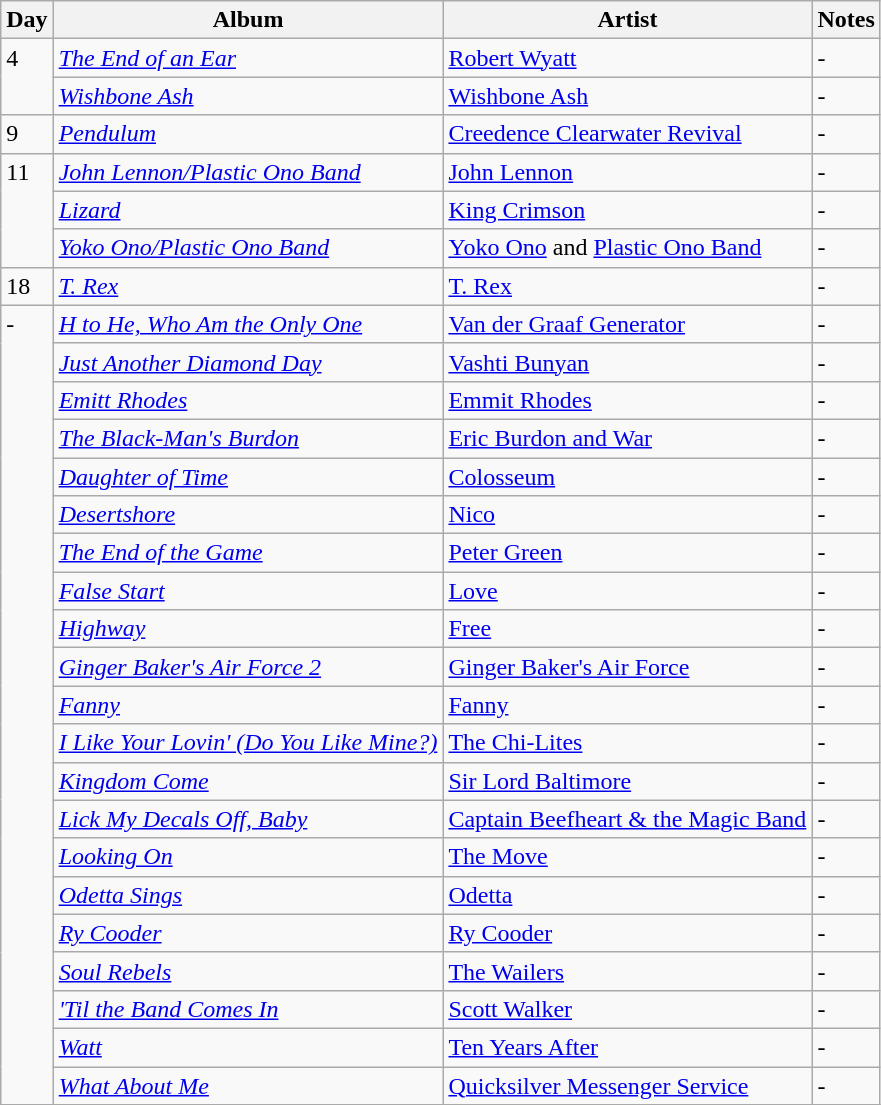<table class="wikitable">
<tr>
<th>Day</th>
<th>Album</th>
<th>Artist</th>
<th>Notes</th>
</tr>
<tr>
<td rowspan="2" valign="top">4</td>
<td><em><a href='#'>The End of an Ear</a></em></td>
<td><a href='#'>Robert Wyatt</a></td>
<td>-</td>
</tr>
<tr>
<td><em><a href='#'>Wishbone Ash</a></em></td>
<td><a href='#'>Wishbone Ash</a></td>
<td>-</td>
</tr>
<tr>
<td rowspan="1" valign="top">9</td>
<td><em><a href='#'>Pendulum</a></em></td>
<td><a href='#'>Creedence Clearwater Revival</a></td>
<td>-</td>
</tr>
<tr>
<td rowspan="3" valign="top">11</td>
<td><em><a href='#'>John Lennon/Plastic Ono Band</a></em></td>
<td><a href='#'>John Lennon</a></td>
<td>-</td>
</tr>
<tr>
<td><em><a href='#'>Lizard</a></em></td>
<td><a href='#'>King Crimson</a></td>
<td>-</td>
</tr>
<tr>
<td><em><a href='#'>Yoko Ono/Plastic Ono Band</a></em></td>
<td><a href='#'>Yoko Ono</a> and <a href='#'>Plastic Ono Band</a></td>
<td>-</td>
</tr>
<tr>
<td rowspan="1" valign="top">18</td>
<td><em><a href='#'>T. Rex</a></em></td>
<td><a href='#'>T. Rex</a></td>
<td>-</td>
</tr>
<tr>
<td rowspan="21" valign="top">-</td>
<td><em><a href='#'>H to He, Who Am the Only One</a></em></td>
<td><a href='#'>Van der Graaf Generator</a></td>
<td>-</td>
</tr>
<tr>
<td><em><a href='#'>Just Another Diamond Day</a></em></td>
<td><a href='#'>Vashti Bunyan</a></td>
<td>-</td>
</tr>
<tr>
<td><em><a href='#'>Emitt Rhodes</a></em></td>
<td><a href='#'>Emmit Rhodes</a></td>
<td>-</td>
</tr>
<tr>
<td><em><a href='#'>The Black-Man's Burdon</a></em></td>
<td><a href='#'>Eric Burdon and War</a></td>
<td>-</td>
</tr>
<tr>
<td><em><a href='#'>Daughter of Time</a></em></td>
<td><a href='#'>Colosseum</a></td>
<td>-</td>
</tr>
<tr>
<td><em><a href='#'>Desertshore</a></em></td>
<td><a href='#'>Nico</a></td>
<td>-</td>
</tr>
<tr>
<td><em><a href='#'>The End of the Game</a></em></td>
<td><a href='#'>Peter Green</a></td>
<td>-</td>
</tr>
<tr>
<td><em><a href='#'>False Start</a></em></td>
<td><a href='#'>Love</a></td>
<td>-</td>
</tr>
<tr>
<td><em><a href='#'>Highway</a></em></td>
<td><a href='#'>Free</a></td>
<td>-</td>
</tr>
<tr>
<td><em><a href='#'>Ginger Baker's Air Force 2</a></em></td>
<td><a href='#'>Ginger Baker's Air Force</a></td>
<td>-</td>
</tr>
<tr>
<td><em><a href='#'>Fanny</a></em></td>
<td><a href='#'>Fanny</a></td>
<td>-</td>
</tr>
<tr>
<td><em><a href='#'>I Like Your Lovin' (Do You Like Mine?)</a></em></td>
<td><a href='#'>The Chi-Lites</a></td>
<td>-</td>
</tr>
<tr>
<td><em><a href='#'>Kingdom Come</a></em></td>
<td><a href='#'>Sir Lord Baltimore</a></td>
<td>-</td>
</tr>
<tr>
<td><em><a href='#'>Lick My Decals Off, Baby</a></em></td>
<td><a href='#'>Captain Beefheart & the Magic Band</a></td>
<td>-</td>
</tr>
<tr>
<td><em><a href='#'>Looking On</a></em></td>
<td><a href='#'>The Move</a></td>
<td>-</td>
</tr>
<tr>
<td><em><a href='#'>Odetta Sings</a></em></td>
<td><a href='#'>Odetta</a></td>
<td>-</td>
</tr>
<tr>
<td><em><a href='#'>Ry Cooder</a></em></td>
<td><a href='#'>Ry Cooder</a></td>
<td>-</td>
</tr>
<tr>
<td><em><a href='#'>Soul Rebels</a></em></td>
<td><a href='#'>The Wailers</a></td>
<td>-</td>
</tr>
<tr>
<td><em><a href='#'>'Til the Band Comes In</a></em></td>
<td><a href='#'>Scott Walker</a></td>
<td>-</td>
</tr>
<tr>
<td><em><a href='#'>Watt</a></em></td>
<td><a href='#'>Ten Years After</a></td>
<td>-</td>
</tr>
<tr>
<td><em><a href='#'>What About Me</a></em></td>
<td><a href='#'>Quicksilver Messenger Service</a></td>
<td>-</td>
</tr>
<tr>
</tr>
</table>
